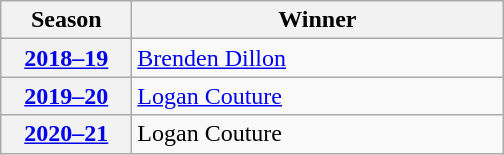<table class="wikitable">
<tr>
<th scope="col" style="width:5em">Season</th>
<th scope="col" style="width:15em">Winner</th>
</tr>
<tr>
<th scope="row"><a href='#'>2018–19</a></th>
<td><a href='#'>Brenden Dillon</a></td>
</tr>
<tr>
<th scope="row"><a href='#'>2019–20</a></th>
<td><a href='#'>Logan Couture</a></td>
</tr>
<tr>
<th scope="row"><a href='#'>2020–21</a></th>
<td>Logan Couture</td>
</tr>
</table>
